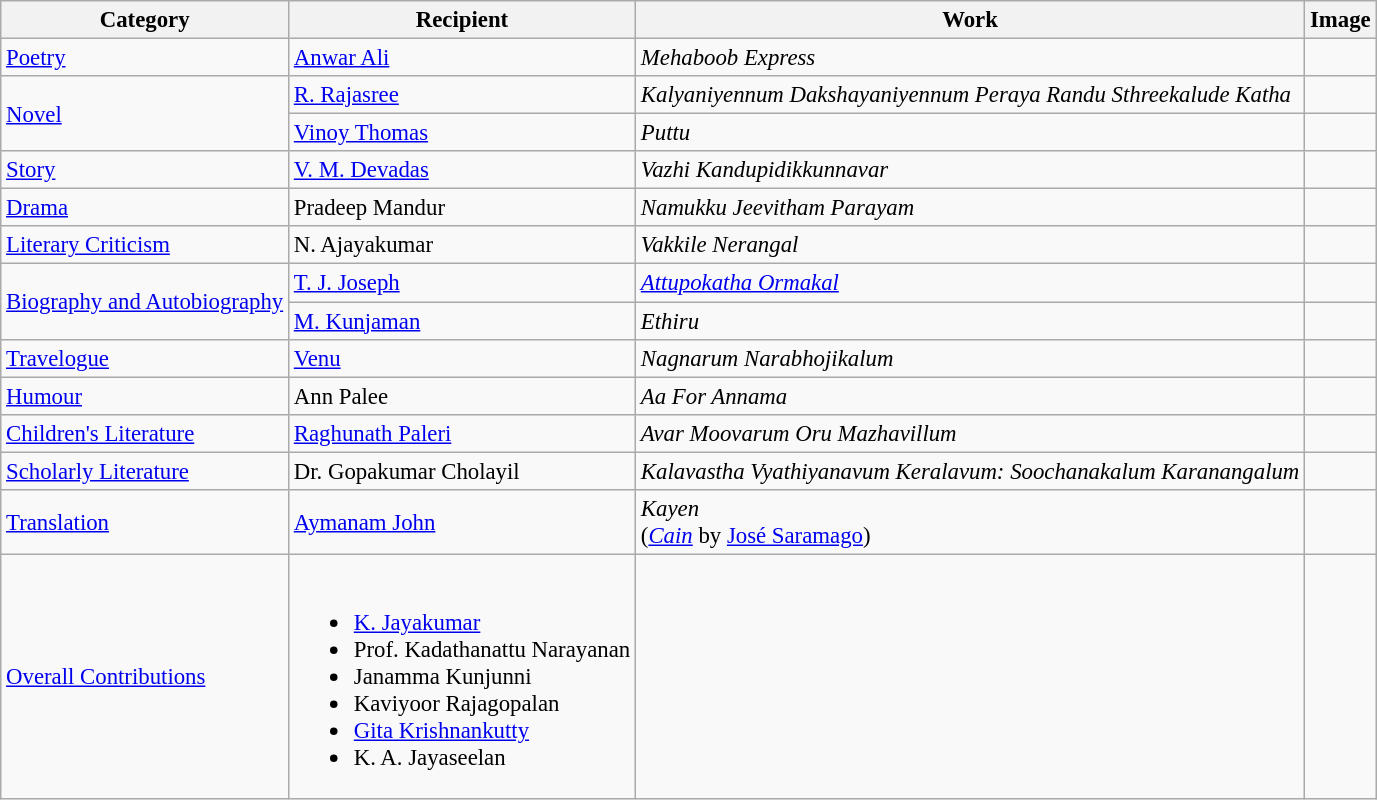<table class="wikitable" style="font-size:95%;">
<tr>
<th>Category</th>
<th>Recipient</th>
<th>Work</th>
<th>Image</th>
</tr>
<tr>
<td><a href='#'>Poetry</a></td>
<td><a href='#'>Anwar Ali</a></td>
<td><em>Mehaboob Express</em></td>
<td></td>
</tr>
<tr>
<td rowspan=2><a href='#'>Novel</a></td>
<td><a href='#'>R. Rajasree</a></td>
<td><em>Kalyaniyennum Dakshayaniyennum Peraya Randu Sthreekalude Katha</em></td>
<td></td>
</tr>
<tr>
<td><a href='#'>Vinoy Thomas</a></td>
<td><em>Puttu</em></td>
<td></td>
</tr>
<tr>
<td><a href='#'>Story</a></td>
<td><a href='#'>V. M. Devadas</a></td>
<td><em>Vazhi Kandupidikkunnavar</em></td>
<td></td>
</tr>
<tr>
<td><a href='#'>Drama</a></td>
<td>Pradeep Mandur</td>
<td><em>Namukku Jeevitham Parayam</em></td>
<td></td>
</tr>
<tr>
<td><a href='#'>Literary Criticism</a></td>
<td>N. Ajayakumar</td>
<td><em>Vakkile Nerangal</em></td>
<td></td>
</tr>
<tr>
<td rowspan=2><a href='#'>Biography and Autobiography</a></td>
<td><a href='#'>T. J. Joseph</a></td>
<td><em><a href='#'>Attupokatha Ormakal</a></em></td>
<td></td>
</tr>
<tr>
<td><a href='#'>M. Kunjaman</a></td>
<td><em>Ethiru</em></td>
<td></td>
</tr>
<tr>
<td><a href='#'>Travelogue</a></td>
<td><a href='#'>Venu</a></td>
<td><em>Nagnarum Narabhojikalum</em></td>
<td></td>
</tr>
<tr>
<td><a href='#'>Humour</a></td>
<td>Ann Palee</td>
<td><em>Aa For Annama</em></td>
<td></td>
</tr>
<tr>
<td><a href='#'>Children's Literature</a></td>
<td><a href='#'>Raghunath Paleri</a></td>
<td><em>Avar Moovarum Oru Mazhavillum</em></td>
<td></td>
</tr>
<tr>
<td><a href='#'>Scholarly Literature</a></td>
<td>Dr. Gopakumar Cholayil</td>
<td><em>Kalavastha Vyathiyanavum Keralavum: Soochanakalum Karanangalum</em></td>
<td></td>
</tr>
<tr>
<td><a href='#'>Translation</a></td>
<td><a href='#'>Aymanam John</a></td>
<td><em>Kayen</em><br>(<em><a href='#'>Cain</a></em> by <a href='#'>José Saramago</a>)</td>
<td></td>
</tr>
<tr>
<td><a href='#'>Overall Contributions</a></td>
<td><br><ul><li><a href='#'>K. Jayakumar</a></li><li>Prof. Kadathanattu Narayanan</li><li>Janamma Kunjunni</li><li>Kaviyoor Rajagopalan</li><li><a href='#'>Gita Krishnankutty</a></li><li>K. A. Jayaseelan</li></ul></td>
<td></td>
<td><br></td>
</tr>
</table>
